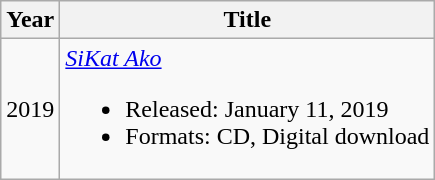<table class="wikitable">
<tr>
<th>Year</th>
<th>Title</th>
</tr>
<tr>
<td>2019</td>
<td><em><a href='#'>SiKat Ako</a></em><br><ul><li>Released: January 11, 2019</li><li>Formats: CD, Digital download</li></ul></td>
</tr>
</table>
